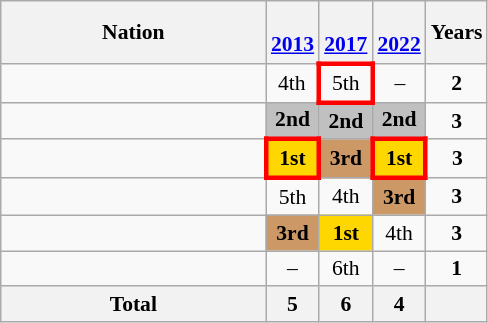<table class="wikitable" style="text-align:center; font-size:90%">
<tr>
<th width=170>Nation</th>
<th><br><a href='#'>2013</a></th>
<th><br><a href='#'>2017</a></th>
<th><br><a href='#'>2022</a></th>
<th>Years</th>
</tr>
<tr>
<td align=left></td>
<td>4th</td>
<td style="border:3px solid red">5th</td>
<td>–</td>
<td><strong>2</strong></td>
</tr>
<tr>
<td align=left></td>
<td bgcolor=silver><strong>2nd</strong></td>
<td bgcolor=silver><strong>2nd</strong></td>
<td bgcolor=silver><strong>2nd</strong></td>
<td><strong>3</strong></td>
</tr>
<tr>
<td align=left></td>
<td bgcolor=gold style="border:3px solid red"><strong>1st</strong></td>
<td bgcolor=#cc9966><strong>3rd</strong></td>
<td bgcolor=gold style="border:3px solid red"><strong>1st</strong></td>
<td><strong>3</strong></td>
</tr>
<tr>
<td align=left></td>
<td>5th</td>
<td>4th</td>
<td bgcolor=#cc9966><strong>3rd</strong></td>
<td><strong>3</strong></td>
</tr>
<tr>
<td align=left></td>
<td bgcolor=#cc9966><strong>3rd</strong></td>
<td bgcolor=gold><strong>1st</strong></td>
<td>4th</td>
<td><strong>3</strong></td>
</tr>
<tr>
<td align=left></td>
<td>–</td>
<td>6th</td>
<td>–</td>
<td><strong>1</strong></td>
</tr>
<tr>
<th>Total</th>
<th>5</th>
<th>6</th>
<th>4</th>
<th></th>
</tr>
</table>
